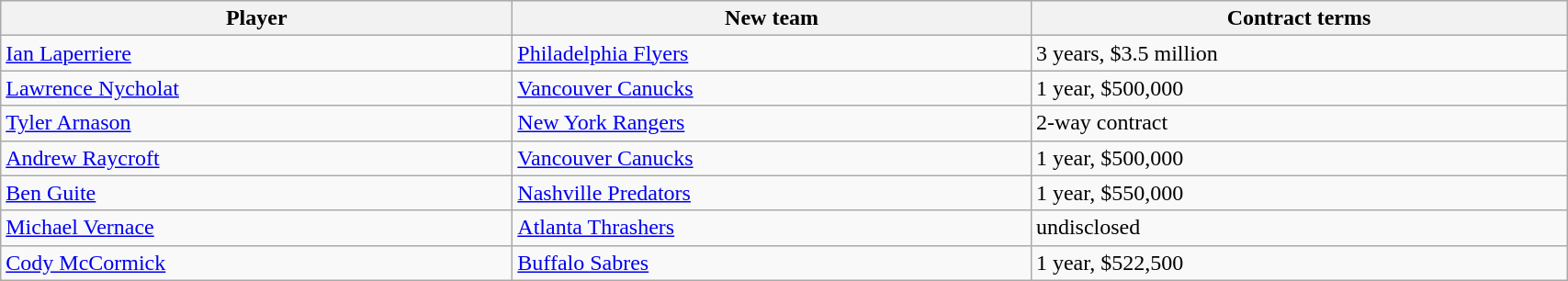<table class="wikitable" width=90%>
<tr align="center"  bgcolor="#dddddd">
<th>Player</th>
<th>New team</th>
<th>Contract terms</th>
</tr>
<tr>
<td><a href='#'>Ian Laperriere</a></td>
<td><a href='#'>Philadelphia Flyers</a></td>
<td>3 years, $3.5 million</td>
</tr>
<tr>
<td><a href='#'>Lawrence Nycholat</a></td>
<td><a href='#'>Vancouver Canucks</a></td>
<td>1 year, $500,000</td>
</tr>
<tr>
<td><a href='#'>Tyler Arnason</a></td>
<td><a href='#'>New York Rangers</a></td>
<td>2-way contract</td>
</tr>
<tr>
<td><a href='#'>Andrew Raycroft</a></td>
<td><a href='#'>Vancouver Canucks</a></td>
<td>1 year, $500,000</td>
</tr>
<tr>
<td><a href='#'>Ben Guite</a></td>
<td><a href='#'>Nashville Predators</a></td>
<td>1 year, $550,000</td>
</tr>
<tr>
<td><a href='#'>Michael Vernace</a></td>
<td><a href='#'>Atlanta Thrashers</a></td>
<td>undisclosed</td>
</tr>
<tr>
<td><a href='#'>Cody McCormick</a></td>
<td><a href='#'>Buffalo Sabres</a></td>
<td>1 year, $522,500</td>
</tr>
</table>
